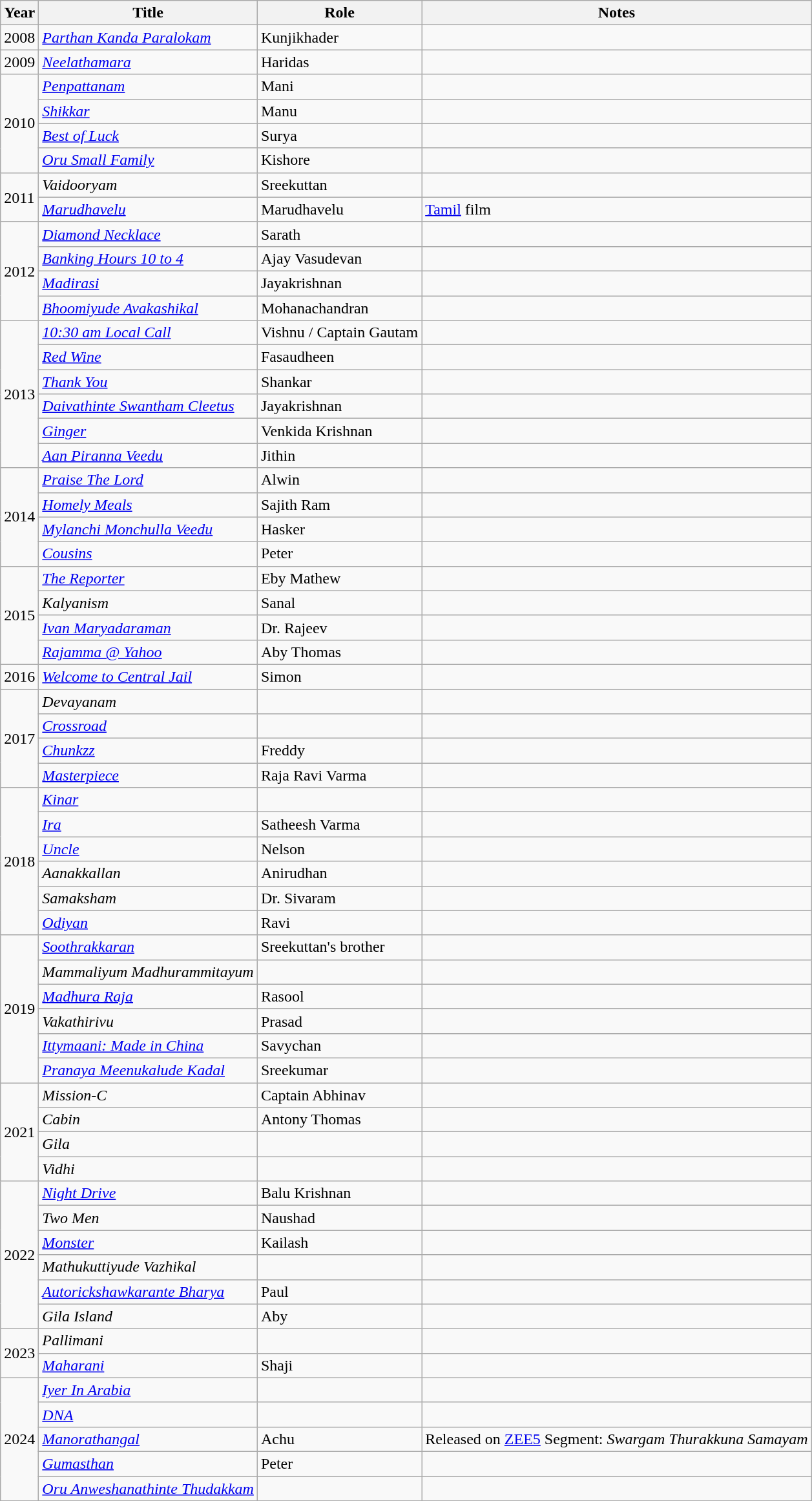<table class="wikitable sortable">
<tr>
<th>Year</th>
<th>Title</th>
<th>Role</th>
<th class="unsortable">Notes</th>
</tr>
<tr>
<td>2008</td>
<td><em><a href='#'>Parthan Kanda Paralokam</a></em></td>
<td>Kunjikhader</td>
<td></td>
</tr>
<tr>
<td>2009</td>
<td><em><a href='#'>Neelathamara</a></em></td>
<td>Haridas</td>
<td></td>
</tr>
<tr>
<td rowspan=4>2010</td>
<td><em><a href='#'>Penpattanam</a></em></td>
<td>Mani</td>
<td></td>
</tr>
<tr>
<td><em><a href='#'>Shikkar</a></em></td>
<td>Manu</td>
<td></td>
</tr>
<tr>
<td><em><a href='#'>Best of Luck</a></em></td>
<td>Surya</td>
<td></td>
</tr>
<tr>
<td><em><a href='#'>Oru Small Family</a></em></td>
<td>Kishore</td>
<td></td>
</tr>
<tr>
<td rowspan=2>2011</td>
<td><em>Vaidooryam</em></td>
<td>Sreekuttan</td>
<td></td>
</tr>
<tr>
<td><em><a href='#'>Marudhavelu</a></em></td>
<td>Marudhavelu</td>
<td><a href='#'>Tamil</a> film</td>
</tr>
<tr>
<td rowspan=4>2012</td>
<td><em><a href='#'>Diamond Necklace</a></em></td>
<td>Sarath</td>
<td></td>
</tr>
<tr>
<td><em><a href='#'>Banking Hours 10 to 4</a></em></td>
<td>Ajay Vasudevan</td>
<td></td>
</tr>
<tr>
<td><em><a href='#'>Madirasi</a></em></td>
<td>Jayakrishnan</td>
<td></td>
</tr>
<tr>
<td><em><a href='#'>Bhoomiyude Avakashikal</a></em></td>
<td>Mohanachandran</td>
<td></td>
</tr>
<tr>
<td rowspan=6>2013</td>
<td><em><a href='#'>10:30 am Local Call</a></em></td>
<td>Vishnu / Captain Gautam</td>
<td></td>
</tr>
<tr>
<td><em><a href='#'>Red Wine</a></em></td>
<td>Fasaudheen</td>
<td></td>
</tr>
<tr>
<td><em><a href='#'>Thank You</a></em></td>
<td>Shankar</td>
<td></td>
</tr>
<tr>
<td><em><a href='#'>Daivathinte Swantham Cleetus</a></em></td>
<td>Jayakrishnan</td>
<td></td>
</tr>
<tr>
<td><em><a href='#'>Ginger</a></em></td>
<td>Venkida Krishnan</td>
<td></td>
</tr>
<tr>
<td><em><a href='#'>Aan Piranna Veedu</a></em></td>
<td>Jithin</td>
<td></td>
</tr>
<tr>
<td rowspan=4>2014</td>
<td><em><a href='#'>Praise The Lord</a></em></td>
<td>Alwin</td>
<td></td>
</tr>
<tr>
<td><em><a href='#'>Homely Meals</a></em></td>
<td>Sajith Ram</td>
<td></td>
</tr>
<tr>
<td><em><a href='#'>Mylanchi Monchulla Veedu</a></em></td>
<td>Hasker</td>
<td></td>
</tr>
<tr>
<td><em><a href='#'>Cousins</a></em></td>
<td>Peter</td>
<td></td>
</tr>
<tr>
<td rowspan=4>2015</td>
<td><em><a href='#'>The Reporter</a></em></td>
<td>Eby Mathew</td>
<td></td>
</tr>
<tr>
<td><em>Kalyanism</em></td>
<td>Sanal</td>
<td></td>
</tr>
<tr>
<td><em><a href='#'>Ivan Maryadaraman</a></em></td>
<td>Dr. Rajeev</td>
<td></td>
</tr>
<tr>
<td><em><a href='#'>Rajamma @ Yahoo</a></em></td>
<td>Aby Thomas</td>
<td></td>
</tr>
<tr>
<td>2016</td>
<td><em><a href='#'>Welcome to Central Jail</a></em></td>
<td>Simon</td>
<td></td>
</tr>
<tr>
<td rowspan=4>2017</td>
<td><em>Devayanam</em></td>
<td></td>
<td></td>
</tr>
<tr>
<td><em><a href='#'>Crossroad</a></em></td>
<td></td>
<td></td>
</tr>
<tr>
<td><em><a href='#'>Chunkzz</a></em></td>
<td>Freddy</td>
<td></td>
</tr>
<tr>
<td><em><a href='#'>Masterpiece</a></em></td>
<td>Raja Ravi Varma</td>
<td></td>
</tr>
<tr>
<td rowspan=6>2018</td>
<td><em> <a href='#'>Kinar</a></em></td>
<td></td>
<td></td>
</tr>
<tr>
<td><em><a href='#'>Ira</a></em></td>
<td>Satheesh Varma</td>
<td></td>
</tr>
<tr>
<td><em> <a href='#'>Uncle</a></em></td>
<td>Nelson</td>
<td></td>
</tr>
<tr>
<td><em>Aanakkallan</em></td>
<td>Anirudhan</td>
<td></td>
</tr>
<tr>
<td><em>Samaksham</em></td>
<td>Dr. Sivaram</td>
<td></td>
</tr>
<tr>
<td><em><a href='#'>Odiyan</a></em></td>
<td>Ravi</td>
<td></td>
</tr>
<tr>
<td rowspan=6>2019</td>
<td><em><a href='#'>Soothrakkaran</a></em></td>
<td>Sreekuttan's brother</td>
<td></td>
</tr>
<tr>
<td><em>Mammaliyum Madhurammitayum</em></td>
<td></td>
<td></td>
</tr>
<tr>
<td><em><a href='#'>Madhura Raja</a></em></td>
<td>Rasool</td>
<td></td>
</tr>
<tr>
<td><em>Vakathirivu</em></td>
<td>Prasad</td>
<td></td>
</tr>
<tr>
<td><em><a href='#'>Ittymaani: Made in China</a></em></td>
<td>Savychan</td>
<td></td>
</tr>
<tr>
<td><em><a href='#'>Pranaya Meenukalude Kadal</a></em></td>
<td>Sreekumar</td>
<td></td>
</tr>
<tr>
<td rowspan=4>2021</td>
<td><em>Mission-C</em></td>
<td>Captain Abhinav</td>
<td></td>
</tr>
<tr>
<td><em>Cabin</em></td>
<td>Antony Thomas</td>
<td></td>
</tr>
<tr>
<td><em>Gila</em></td>
<td></td>
<td></td>
</tr>
<tr>
<td><em>Vidhi</em></td>
<td></td>
<td></td>
</tr>
<tr>
<td rowspan=6>2022</td>
<td><em><a href='#'>Night Drive</a></em></td>
<td>Balu Krishnan</td>
<td></td>
</tr>
<tr>
<td><em>Two Men</em></td>
<td>Naushad</td>
<td></td>
</tr>
<tr>
<td><em><a href='#'>Monster</a></em></td>
<td>Kailash</td>
<td></td>
</tr>
<tr>
<td><em>Mathukuttiyude Vazhikal</em></td>
<td></td>
<td></td>
</tr>
<tr>
<td><em><a href='#'>Autorickshawkarante Bharya</a></em></td>
<td>Paul</td>
<td></td>
</tr>
<tr>
<td><em>Gila Island</em></td>
<td>Aby</td>
<td></td>
</tr>
<tr>
<td rowspan=2>2023</td>
<td><em>Pallimani</em></td>
<td></td>
<td></td>
</tr>
<tr>
<td><em><a href='#'>Maharani</a></em></td>
<td>Shaji</td>
<td></td>
</tr>
<tr>
<td rowspan=5>2024</td>
<td><em><a href='#'>Iyer In Arabia</a></em></td>
<td></td>
<td></td>
</tr>
<tr>
<td><em><a href='#'>DNA</a></em></td>
<td></td>
<td></td>
</tr>
<tr>
<td><em><a href='#'>Manorathangal</a></em></td>
<td>Achu</td>
<td>Released on <a href='#'>ZEE5</a> Segment: <em>Swargam Thurakkuna Samayam</em></td>
</tr>
<tr>
<td><em><a href='#'>Gumasthan</a></em></td>
<td>Peter</td>
<td></td>
</tr>
<tr>
<td><em><a href='#'>Oru Anweshanathinte Thudakkam</a></em></td>
<td></td>
<td></td>
</tr>
<tr>
</tr>
</table>
